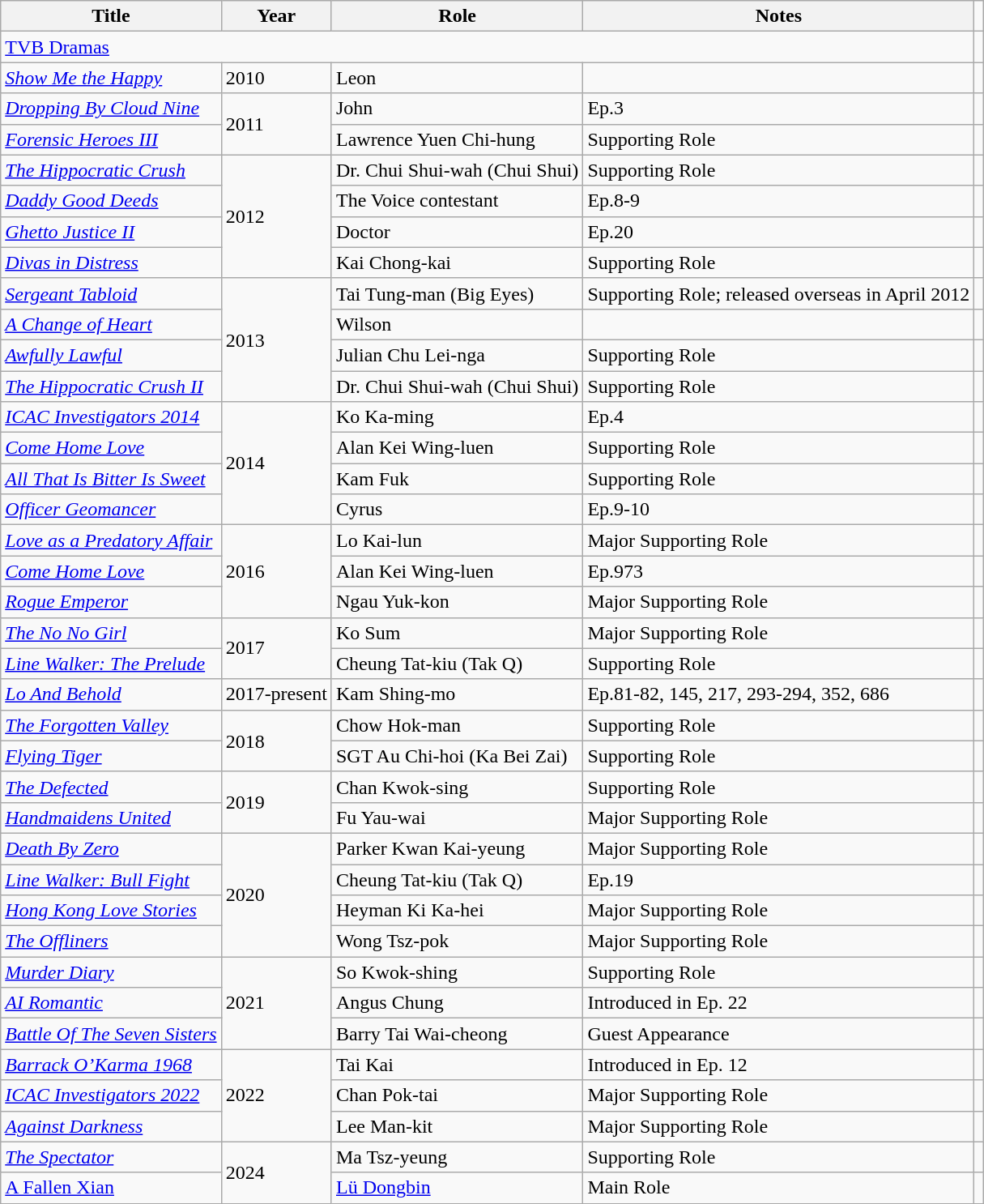<table class="wikitable plainrowheaders sortable">
<tr>
<th scope="col">Title</th>
<th scope="col">Year</th>
<th scope="col">Role</th>
<th scope="col" class="unsortable">Notes</th>
<td></td>
</tr>
<tr>
<td colspan="4"><a href='#'>TVB Dramas</a></td>
<td></td>
</tr>
<tr>
<td><em><a href='#'>Show Me the Happy</a></em></td>
<td>2010</td>
<td>Leon</td>
<td></td>
<td></td>
</tr>
<tr>
<td><em><a href='#'>Dropping By Cloud Nine</a></em></td>
<td rowspan="2">2011</td>
<td>John</td>
<td>Ep.3</td>
<td></td>
</tr>
<tr>
<td><em><a href='#'>Forensic Heroes III</a></em></td>
<td>Lawrence Yuen Chi-hung</td>
<td>Supporting Role</td>
<td></td>
</tr>
<tr>
<td><em><a href='#'>The Hippocratic Crush</a></em></td>
<td rowspan="4">2012</td>
<td>Dr. Chui Shui-wah (Chui Shui)</td>
<td>Supporting Role</td>
<td></td>
</tr>
<tr>
<td><em><a href='#'>Daddy Good Deeds</a></em></td>
<td>The Voice contestant</td>
<td>Ep.8-9</td>
<td></td>
</tr>
<tr>
<td><em><a href='#'>Ghetto Justice II</a></em></td>
<td>Doctor</td>
<td>Ep.20</td>
<td></td>
</tr>
<tr>
<td><em><a href='#'>Divas in Distress</a></em></td>
<td>Kai Chong-kai</td>
<td>Supporting Role</td>
<td></td>
</tr>
<tr>
<td><em><a href='#'>Sergeant Tabloid</a></em></td>
<td rowspan="4">2013</td>
<td>Tai Tung-man (Big Eyes)</td>
<td>Supporting Role; released overseas in April 2012</td>
<td></td>
</tr>
<tr>
<td><em><a href='#'>A Change of Heart</a></em></td>
<td>Wilson</td>
<td></td>
<td></td>
</tr>
<tr>
<td><em><a href='#'>Awfully Lawful</a></em></td>
<td>Julian Chu Lei-nga</td>
<td>Supporting Role</td>
<td></td>
</tr>
<tr>
<td><em><a href='#'>The Hippocratic Crush II</a></em></td>
<td>Dr. Chui Shui-wah (Chui Shui)</td>
<td>Supporting Role</td>
<td></td>
</tr>
<tr>
<td><em><a href='#'>ICAC Investigators 2014</a></em></td>
<td rowspan="4">2014</td>
<td>Ko Ka-ming</td>
<td>Ep.4</td>
<td></td>
</tr>
<tr>
<td><em><a href='#'>Come Home Love</a></em></td>
<td>Alan Kei Wing-luen</td>
<td>Supporting Role</td>
<td></td>
</tr>
<tr>
<td><em><a href='#'>All That Is Bitter Is Sweet</a></em></td>
<td>Kam Fuk</td>
<td>Supporting Role</td>
<td></td>
</tr>
<tr>
<td><em><a href='#'>Officer Geomancer</a></em></td>
<td>Cyrus</td>
<td>Ep.9-10</td>
<td></td>
</tr>
<tr>
<td><em><a href='#'>Love as a Predatory Affair</a></em></td>
<td rowspan="3">2016</td>
<td>Lo Kai-lun</td>
<td>Major Supporting Role</td>
<td></td>
</tr>
<tr>
<td><em><a href='#'>Come Home Love</a></em></td>
<td>Alan Kei Wing-luen</td>
<td>Ep.973</td>
</tr>
<tr>
<td><em><a href='#'>Rogue Emperor</a></em></td>
<td>Ngau Yuk-kon</td>
<td>Major Supporting Role</td>
<td></td>
</tr>
<tr>
<td><em><a href='#'>The No No Girl</a></em></td>
<td rowspan="2">2017</td>
<td>Ko Sum</td>
<td>Major Supporting Role</td>
<td></td>
</tr>
<tr>
<td><em><a href='#'>Line Walker: The Prelude</a></em></td>
<td>Cheung Tat-kiu (Tak Q)</td>
<td>Supporting Role</td>
<td></td>
</tr>
<tr>
<td><em><a href='#'>Lo And Behold</a></em></td>
<td>2017-present</td>
<td>Kam Shing-mo</td>
<td>Ep.81-82, 145, 217, 293-294, 352, 686</td>
<td></td>
</tr>
<tr>
<td><em><a href='#'>The Forgotten Valley</a></em></td>
<td rowspan="2">2018</td>
<td>Chow Hok-man</td>
<td>Supporting Role</td>
<td></td>
</tr>
<tr>
<td><em><a href='#'>Flying Tiger</a></em></td>
<td>SGT Au Chi-hoi (Ka Bei Zai)</td>
<td>Supporting Role</td>
<td></td>
</tr>
<tr>
<td><em><a href='#'>The Defected</a></em></td>
<td rowspan="2">2019</td>
<td>Chan Kwok-sing</td>
<td>Supporting Role</td>
<td></td>
</tr>
<tr>
<td><em><a href='#'>Handmaidens United</a></em></td>
<td>Fu Yau-wai</td>
<td>Major Supporting Role</td>
<td></td>
</tr>
<tr>
<td><em><a href='#'>Death By Zero</a></em></td>
<td rowspan="4">2020</td>
<td>Parker Kwan Kai-yeung</td>
<td>Major Supporting Role</td>
<td></td>
</tr>
<tr>
<td><em><a href='#'>Line Walker: Bull Fight</a></em></td>
<td>Cheung Tat-kiu (Tak Q)</td>
<td>Ep.19</td>
<td></td>
</tr>
<tr>
<td><em><a href='#'>Hong Kong Love Stories</a></em></td>
<td>Heyman Ki Ka-hei</td>
<td>Major Supporting Role</td>
<td></td>
</tr>
<tr>
<td><em><a href='#'>The Offliners</a></em></td>
<td>Wong Tsz-pok</td>
<td>Major Supporting Role</td>
<td></td>
</tr>
<tr>
<td><em><a href='#'>Murder Diary</a></em></td>
<td rowspan="3">2021</td>
<td>So Kwok-shing</td>
<td>Supporting Role</td>
<td></td>
</tr>
<tr>
<td><em><a href='#'>AI Romantic</a></em></td>
<td>Angus Chung</td>
<td>Introduced in Ep. 22</td>
<td></td>
</tr>
<tr>
<td><em><a href='#'>Battle Of The Seven Sisters</a></em></td>
<td>Barry Tai Wai-cheong</td>
<td>Guest Appearance</td>
<td></td>
</tr>
<tr>
<td><em><a href='#'>Barrack O’Karma 1968</a></em></td>
<td rowspan="3">2022</td>
<td>Tai Kai</td>
<td>Introduced in Ep. 12</td>
<td></td>
</tr>
<tr>
<td><em><a href='#'>ICAC Investigators 2022</a></em></td>
<td>Chan Pok-tai</td>
<td>Major Supporting Role</td>
<td></td>
</tr>
<tr>
<td><em><a href='#'>Against Darkness</a></em></td>
<td>Lee Man-kit</td>
<td>Major Supporting Role</td>
</tr>
<tr>
<td><em><a href='#'>The Spectator</a></em></td>
<td rowspan="2">2024</td>
<td>Ma Tsz-yeung</td>
<td>Supporting Role</td>
<td></td>
</tr>
<tr>
<td><a href='#'>A Fallen Xian</a></td>
<td><a href='#'>Lü Dongbin</a></td>
<td>Main Role</td>
<td></td>
</tr>
</table>
